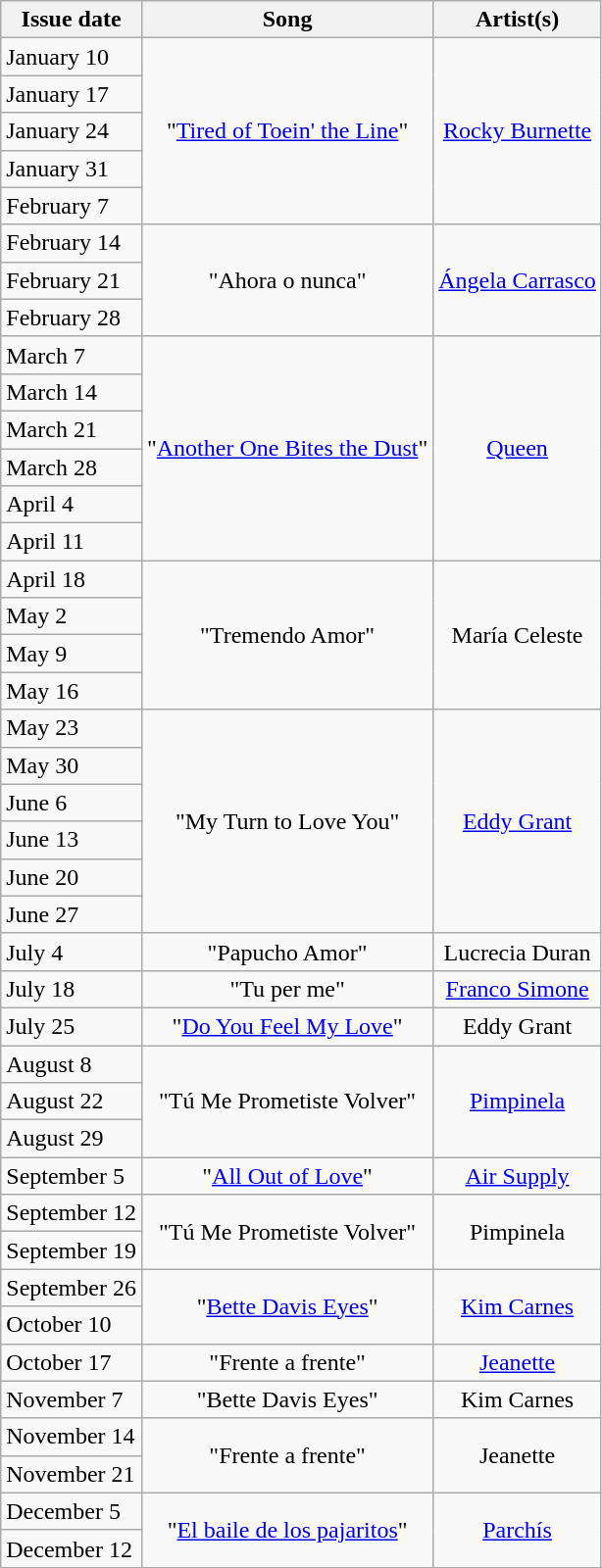<table class="wikitable">
<tr>
<th>Issue date</th>
<th>Song</th>
<th>Artist(s)</th>
</tr>
<tr>
<td>January 10</td>
<td align="center" rowspan="5">"<a href='#'>Tired of Toein' the Line</a>"</td>
<td align="center" rowspan="5"><a href='#'>Rocky Burnette</a></td>
</tr>
<tr>
<td>January 17</td>
</tr>
<tr>
<td>January 24</td>
</tr>
<tr>
<td>January 31</td>
</tr>
<tr>
<td>February 7</td>
</tr>
<tr>
<td>February 14</td>
<td align="center" rowspan="3">"Ahora o nunca"</td>
<td align="center" rowspan="3"><a href='#'>Ángela Carrasco</a></td>
</tr>
<tr>
<td>February 21</td>
</tr>
<tr>
<td>February 28</td>
</tr>
<tr>
<td>March 7</td>
<td align="center" rowspan="6">"<a href='#'>Another One Bites the Dust</a>"</td>
<td align="center" rowspan="6"><a href='#'>Queen</a></td>
</tr>
<tr>
<td>March 14</td>
</tr>
<tr>
<td>March 21</td>
</tr>
<tr>
<td>March 28</td>
</tr>
<tr>
<td>April 4</td>
</tr>
<tr>
<td>April 11</td>
</tr>
<tr>
<td>April 18</td>
<td align="center" rowspan="4">"Tremendo Amor"</td>
<td align="center" rowspan="4">María Celeste</td>
</tr>
<tr>
<td>May 2</td>
</tr>
<tr>
<td>May 9</td>
</tr>
<tr>
<td>May 16</td>
</tr>
<tr>
<td>May 23</td>
<td align="center" rowspan="6">"My Turn to Love You"</td>
<td align="center" rowspan="6"><a href='#'>Eddy Grant</a></td>
</tr>
<tr>
<td>May 30</td>
</tr>
<tr>
<td>June 6</td>
</tr>
<tr>
<td>June 13</td>
</tr>
<tr>
<td>June 20</td>
</tr>
<tr>
<td>June 27</td>
</tr>
<tr>
<td>July 4</td>
<td align="center" rowspan="1">"Papucho Amor"</td>
<td align="center" rowspan="1">Lucrecia Duran</td>
</tr>
<tr>
<td>July 18</td>
<td align="center" rowspan="1">"Tu per me"</td>
<td align="center" rowspan="1"><a href='#'>Franco Simone</a></td>
</tr>
<tr>
<td>July 25</td>
<td align="center" rowspan="1">"<a href='#'>Do You Feel My Love</a>"</td>
<td align="center" rowspan="1">Eddy Grant</td>
</tr>
<tr>
<td>August 8</td>
<td align="center" rowspan="3">"Tú Me Prometiste Volver"</td>
<td align="center" rowspan="3"><a href='#'>Pimpinela</a></td>
</tr>
<tr>
<td>August 22</td>
</tr>
<tr>
<td>August 29</td>
</tr>
<tr>
<td>September 5</td>
<td align="center" rowspan="1">"<a href='#'>All Out of Love</a>"</td>
<td align="center" rowspan="1"><a href='#'>Air Supply</a></td>
</tr>
<tr>
<td>September 12</td>
<td align="center" rowspan="2">"Tú Me Prometiste Volver"</td>
<td align="center" rowspan="2">Pimpinela</td>
</tr>
<tr>
<td>September 19</td>
</tr>
<tr>
<td>September 26</td>
<td align="center" rowspan="2">"<a href='#'>Bette Davis Eyes</a>"</td>
<td align="center" rowspan="2"><a href='#'>Kim Carnes</a></td>
</tr>
<tr>
<td>October 10</td>
</tr>
<tr>
<td>October 17</td>
<td align="center" rowspan="1">"Frente a frente"</td>
<td align="center" rowspan="1"><a href='#'>Jeanette</a></td>
</tr>
<tr>
<td>November 7</td>
<td align="center" rowspan="1">"Bette Davis Eyes"</td>
<td align="center" rowspan="1">Kim Carnes</td>
</tr>
<tr>
<td>November 14</td>
<td align="center" rowspan="2">"Frente a frente"</td>
<td align="center" rowspan="2">Jeanette</td>
</tr>
<tr>
<td>November 21</td>
</tr>
<tr>
<td>December 5</td>
<td align="center" rowspan="2">"<a href='#'>El baile de los pajaritos</a>"</td>
<td align="center" rowspan="2"><a href='#'>Parchís</a></td>
</tr>
<tr>
<td>December 12</td>
</tr>
<tr>
</tr>
</table>
